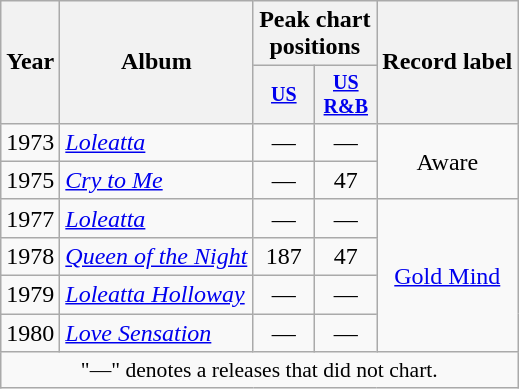<table class=wikitable style="text-align:center;">
<tr>
<th rowspan=2>Year</th>
<th rowspan=2>Album</th>
<th colspan=2>Peak chart positions</th>
<th rowspan=2>Record label</th>
</tr>
<tr style="font-size:smaller;">
<th width=35><a href='#'>US</a><br></th>
<th width=35><a href='#'>US R&B</a><br></th>
</tr>
<tr>
<td rowspan=1>1973</td>
<td align=left><em><a href='#'>Loleatta</a></em></td>
<td>—</td>
<td>—</td>
<td rowspan=2>Aware</td>
</tr>
<tr>
<td rowspan=1>1975</td>
<td align=left><em><a href='#'>Cry to Me</a></em></td>
<td>—</td>
<td>47</td>
</tr>
<tr>
<td rowspan=1>1977</td>
<td align=left><em><a href='#'>Loleatta</a></em></td>
<td>—</td>
<td>—</td>
<td rowspan=4><a href='#'>Gold Mind</a></td>
</tr>
<tr>
<td rowspan=1>1978</td>
<td align=left><em><a href='#'>Queen of the Night</a></em></td>
<td>187</td>
<td>47</td>
</tr>
<tr>
<td rowspan=1>1979</td>
<td align=left><em><a href='#'>Loleatta Holloway</a></em></td>
<td>—</td>
<td>—</td>
</tr>
<tr>
<td rowspan=1>1980</td>
<td align=left><em><a href='#'>Love Sensation</a></em></td>
<td>—</td>
<td>—</td>
</tr>
<tr>
<td colspan=15 style="font-size:90%">"—" denotes a releases that did not chart.</td>
</tr>
</table>
